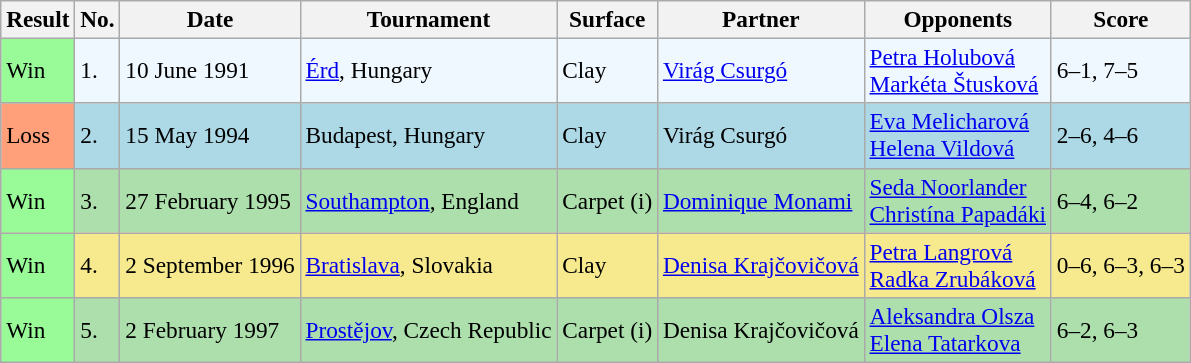<table class="sortable wikitable" style=font-size:97%>
<tr>
<th>Result</th>
<th>No.</th>
<th>Date</th>
<th>Tournament</th>
<th>Surface</th>
<th>Partner</th>
<th>Opponents</th>
<th class="unsortable">Score</th>
</tr>
<tr style="background:#f0f8ff;">
<td style="background:#98fb98;">Win</td>
<td>1.</td>
<td>10 June 1991</td>
<td><a href='#'>Érd</a>, Hungary</td>
<td>Clay</td>
<td> <a href='#'>Virág Csurgó</a></td>
<td> <a href='#'>Petra Holubová</a> <br>  <a href='#'>Markéta Štusková</a></td>
<td>6–1, 7–5</td>
</tr>
<tr style="background:lightblue;">
<td style="background:#ffa07a;">Loss</td>
<td>2.</td>
<td>15 May 1994</td>
<td>Budapest, Hungary</td>
<td>Clay</td>
<td> Virág Csurgó</td>
<td> <a href='#'>Eva Melicharová</a> <br>  <a href='#'>Helena Vildová</a></td>
<td>2–6, 4–6</td>
</tr>
<tr bgcolor="#ADDFAD">
<td style="background:#98fb98;">Win</td>
<td>3.</td>
<td>27 February 1995</td>
<td><a href='#'>Southampton</a>, England</td>
<td>Carpet (i)</td>
<td> <a href='#'>Dominique Monami</a></td>
<td> <a href='#'>Seda Noorlander</a> <br>  <a href='#'>Christína Papadáki</a></td>
<td>6–4, 6–2</td>
</tr>
<tr bgcolor="#F7E98E">
<td style="background:#98fb98;">Win</td>
<td>4.</td>
<td>2 September 1996</td>
<td><a href='#'>Bratislava</a>, Slovakia</td>
<td>Clay</td>
<td> <a href='#'>Denisa Krajčovičová</a></td>
<td> <a href='#'>Petra Langrová</a> <br>  <a href='#'>Radka Zrubáková</a></td>
<td>0–6, 6–3, 6–3</td>
</tr>
<tr style="background:#addfad;">
<td style="background:#98fb98;">Win</td>
<td>5.</td>
<td>2 February 1997</td>
<td><a href='#'>Prostějov</a>, Czech Republic</td>
<td>Carpet (i)</td>
<td> Denisa Krajčovičová</td>
<td> <a href='#'>Aleksandra Olsza</a> <br>  <a href='#'>Elena Tatarkova</a></td>
<td>6–2, 6–3</td>
</tr>
</table>
